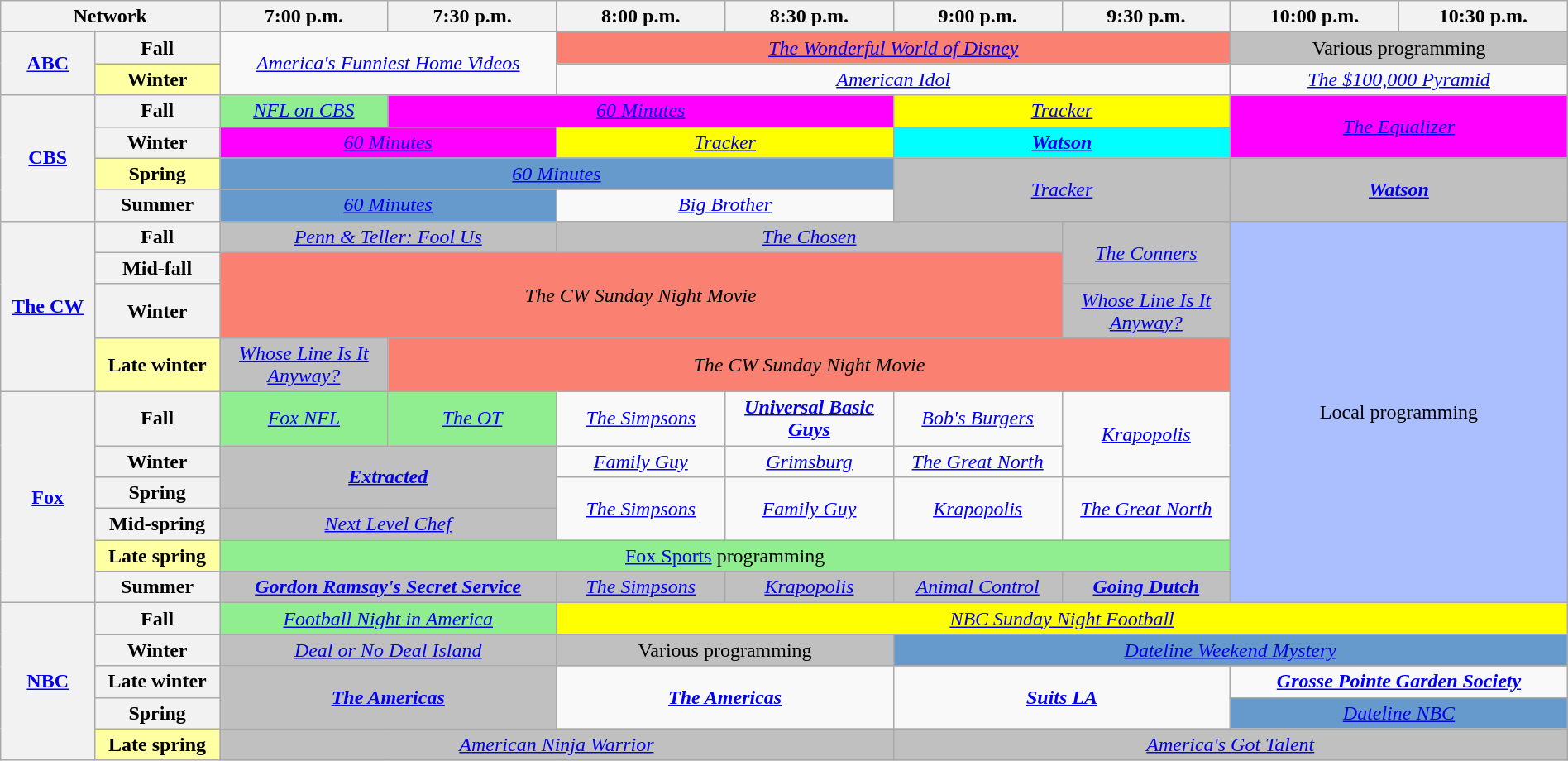<table class="wikitable" style="width:100%;margin-right:0;text-align:center">
<tr>
<th colspan="2" style="width:13%;">Network</th>
<th style="width:10%;">7:00 p.m.</th>
<th style="width:10%;">7:30 p.m.</th>
<th style="width:10%;">8:00 p.m.</th>
<th style="width:10%;">8:30 p.m.</th>
<th style="width:10%;">9:00 p.m.</th>
<th style="width:10%;">9:30 p.m.</th>
<th style="width:10%;">10:00 p.m.</th>
<th style="width:10%;">10:30 p.m.</th>
</tr>
<tr>
<th rowspan="2"><a href='#'>ABC</a></th>
<th>Fall</th>
<td rowspan="2" colspan="2"><em><a href='#'>America's Funniest Home Videos</a></em></td>
<td colspan="4" style="background:#FA8072;"><em><a href='#'>The Wonderful World of Disney</a></em></td>
<td colspan="2" style="background:#C0C0C0;">Various programming</td>
</tr>
<tr>
<th style="background:#FFFFA3;">Winter</th>
<td colspan="4"><em><a href='#'>American Idol</a></em></td>
<td colspan="2"><em><a href='#'>The $100,000 Pyramid</a></em></td>
</tr>
<tr>
<th rowspan="4"><a href='#'>CBS</a></th>
<th>Fall</th>
<td style="background:lightgreen"><em><a href='#'>NFL on CBS</a></em> </td>
<td colspan="3" style="background:magenta;"><em><a href='#'>60 Minutes</a></em> <br></td>
<td colspan="2" style="background:yellow;"><em><a href='#'>Tracker</a></em> </td>
<td rowspan="2" colspan="2" style="background:magenta;"><em><a href='#'>The Equalizer</a></em> <br></td>
</tr>
<tr>
<th>Winter</th>
<td colspan="2" style="background:magenta;"><em><a href='#'>60 Minutes</a></em> <br></td>
<td colspan="2" style="background:yellow;"><em><a href='#'>Tracker</a></em> </td>
<td colspan="2" style="background:cyan;"><strong><em><a href='#'>Watson</a></em></strong> </td>
</tr>
<tr>
<th style="background:#FFFFA3;">Spring</th>
<td colspan="4" style="background:#6699CC;"><em><a href='#'>60 Minutes</a></em> </td>
<td rowspan="2" colspan="2" style="background:#C0C0C0;"><em><a href='#'>Tracker</a></em> </td>
<td rowspan="2" colspan="2" style="background:#C0C0C0;"><strong><em><a href='#'>Watson</a></em></strong> </td>
</tr>
<tr>
<th>Summer</th>
<td colspan="2" style="background:#6699CC;"><em><a href='#'>60 Minutes</a></em>  </td>
<td colspan="2"><em><a href='#'>Big Brother</a></em> </td>
</tr>
<tr>
<th rowspan="4"><a href='#'>The CW</a></th>
<th>Fall</th>
<td colspan="2" style="background:#C0C0C0;"><em><a href='#'>Penn & Teller: Fool Us</a></em> </td>
<td colspan="3" style="background:#C0C0C0;"><em><a href='#'>The Chosen</a></em> </td>
<td rowspan="2" style="background:#C0C0C0;"><em><a href='#'>The Conners</a></em> </td>
<td rowspan="10" colspan="2" style="background:#abbfff;">Local programming</td>
</tr>
<tr>
<th>Mid-fall</th>
<td rowspan="2" colspan="5" style="background:#FA8072;"><em>The CW Sunday Night Movie</em></td>
</tr>
<tr>
<th>Winter</th>
<td style="background:#C0C0C0;"><em><a href='#'>Whose Line Is It Anyway?</a></em> </td>
</tr>
<tr>
<th style="background:#FFFFA3;">Late winter</th>
<td style="background:#C0C0C0;"><em><a href='#'>Whose Line Is It Anyway?</a></em> </td>
<td colspan="5" style="background:#FA8072;"><em>The CW Sunday Night Movie</em></td>
</tr>
<tr>
<th rowspan="6"><a href='#'>Fox</a></th>
<th>Fall</th>
<td style="background:lightgreen"><em><a href='#'>Fox NFL</a></em> </td>
<td style="background:lightgreen"><em><a href='#'>The OT</a></em></td>
<td><em><a href='#'>The Simpsons</a></em></td>
<td><strong><em><a href='#'>Universal Basic Guys</a></em></strong></td>
<td><em><a href='#'>Bob's Burgers</a></em></td>
<td rowspan="2"><em><a href='#'>Krapopolis</a></em></td>
</tr>
<tr>
<th>Winter</th>
<td rowspan="2" colspan="2" style="background:#C0C0C0;"><strong><em><a href='#'>Extracted</a></em></strong> </td>
<td><em><a href='#'>Family Guy</a></em></td>
<td><em><a href='#'>Grimsburg</a></em></td>
<td><em><a href='#'>The Great North</a></em></td>
</tr>
<tr>
<th>Spring</th>
<td rowspan="2"><em><a href='#'>The Simpsons</a></em></td>
<td rowspan="2"><em><a href='#'>Family Guy</a></em></td>
<td rowspan="2"><em><a href='#'>Krapopolis</a></em></td>
<td rowspan="2"><em><a href='#'>The Great North</a></em></td>
</tr>
<tr>
<th>Mid-spring</th>
<td colspan="2" style="background:#C0C0C0;"><em><a href='#'>Next Level Chef</a></em> </td>
</tr>
<tr>
<th style="background:#FFFFA3;">Late spring</th>
<td colspan="6" style="background:lightgreen"><a href='#'>Fox Sports</a> programming</td>
</tr>
<tr>
<th>Summer</th>
<td colspan="2" style="background:#C0C0C0;"><strong><em><a href='#'>Gordon Ramsay's Secret Service</a></em></strong>  </td>
<td style="background:#C0C0C0;"><em><a href='#'>The Simpsons</a></em>  </td>
<td style="background:#C0C0C0;"><em><a href='#'>Krapopolis</a></em>  </td>
<td style="background:#C0C0C0;"><em><a href='#'>Animal Control</a></em>  </td>
<td style="background:#C0C0C0;"><strong><em><a href='#'>Going Dutch</a></em></strong>  </td>
</tr>
<tr>
<th rowspan="5"><a href='#'>NBC</a></th>
<th>Fall</th>
<td colspan="2" style="background:lightgreen"><em><a href='#'>Football Night in America</a></em></td>
<td colspan="6" style="background:yellow"><em><a href='#'>NBC Sunday Night Football</a></em>  </td>
</tr>
<tr>
<th>Winter</th>
<td colspan="2" style="background:#C0C0C0;"><em><a href='#'>Deal or No Deal Island</a></em> </td>
<td colspan="2" style="background:#C0C0C0;">Various programming</td>
<td colspan="4" style="background:#6699CC;"><em><a href='#'>Dateline Weekend Mystery</a></em> </td>
</tr>
<tr>
<th>Late winter</th>
<td rowspan="2" colspan="2" style="background:#C0C0C0;"><strong><em><a href='#'>The Americas</a></em></strong> </td>
<td rowspan="2" colspan="2"><strong><em><a href='#'>The Americas</a></em></strong></td>
<td rowspan="2" colspan="2"><strong><em><a href='#'>Suits LA</a></em></strong></td>
<td colspan="2"><strong><em><a href='#'>Grosse Pointe Garden Society</a></em></strong></td>
</tr>
<tr>
<th>Spring</th>
<td colspan="2" style="background:#6699CC;"><em><a href='#'>Dateline NBC</a></em></td>
</tr>
<tr>
<th style="background:#FFFFA3;">Late spring</th>
<td colspan="4" style="background:#C0C0C0;"><em><a href='#'>American Ninja Warrior</a></em> </td>
<td colspan="4" style="background:#C0C0C0;"><em><a href='#'>America's Got Talent</a></em> </td>
</tr>
</table>
